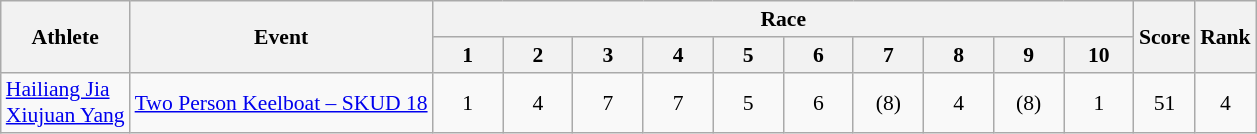<table class=wikitable style="font-size:90%">
<tr>
<th rowspan="2">Athlete</th>
<th rowspan="2">Event</th>
<th colspan="10">Race</th>
<th rowspan="2">Score</th>
<th rowspan="2">Rank</th>
</tr>
<tr>
<th width="40">1</th>
<th width="40">2</th>
<th width="40">3</th>
<th width="40">4</th>
<th width="40">5</th>
<th width="40">6</th>
<th width="40">7</th>
<th width="40">8</th>
<th width="40">9</th>
<th width="40">10</th>
</tr>
<tr>
<td><a href='#'>Hailiang Jia</a><br> <a href='#'>Xiujuan Yang</a></td>
<td><a href='#'>Two Person Keelboat – SKUD 18</a></td>
<td style="text-align:center;">1</td>
<td style="text-align:center;">4</td>
<td style="text-align:center;">7</td>
<td style="text-align:center;">7</td>
<td style="text-align:center;">5</td>
<td style="text-align:center;">6</td>
<td style="text-align:center;">(8)</td>
<td style="text-align:center;">4</td>
<td style="text-align:center;">(8)</td>
<td style="text-align:center;">1</td>
<td style="text-align:center;">51</td>
<td style="text-align:center;">4</td>
</tr>
</table>
